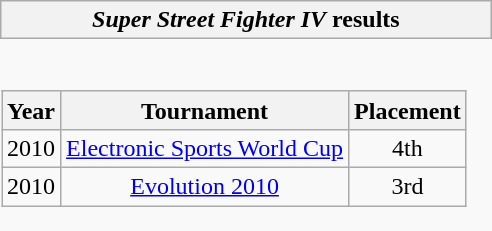<table class="wikitable collapsible autocollapse" style="border:none">
<tr>
<th scope="col"><em>Super Street Fighter IV</em> results</th>
</tr>
<tr>
<td style="padding:0;border:none"><br><table class="wikitable" style="text-align:center">
<tr>
<th>Year</th>
<th>Tournament</th>
<th>Placement</th>
</tr>
<tr>
<td>2010</td>
<td><a href='#'>Electronic Sports World Cup</a></td>
<td>4th</td>
</tr>
<tr>
<td>2010</td>
<td><a href='#'>Evolution 2010</a></td>
<td>3rd</td>
</tr>
</table>
</td>
</tr>
</table>
